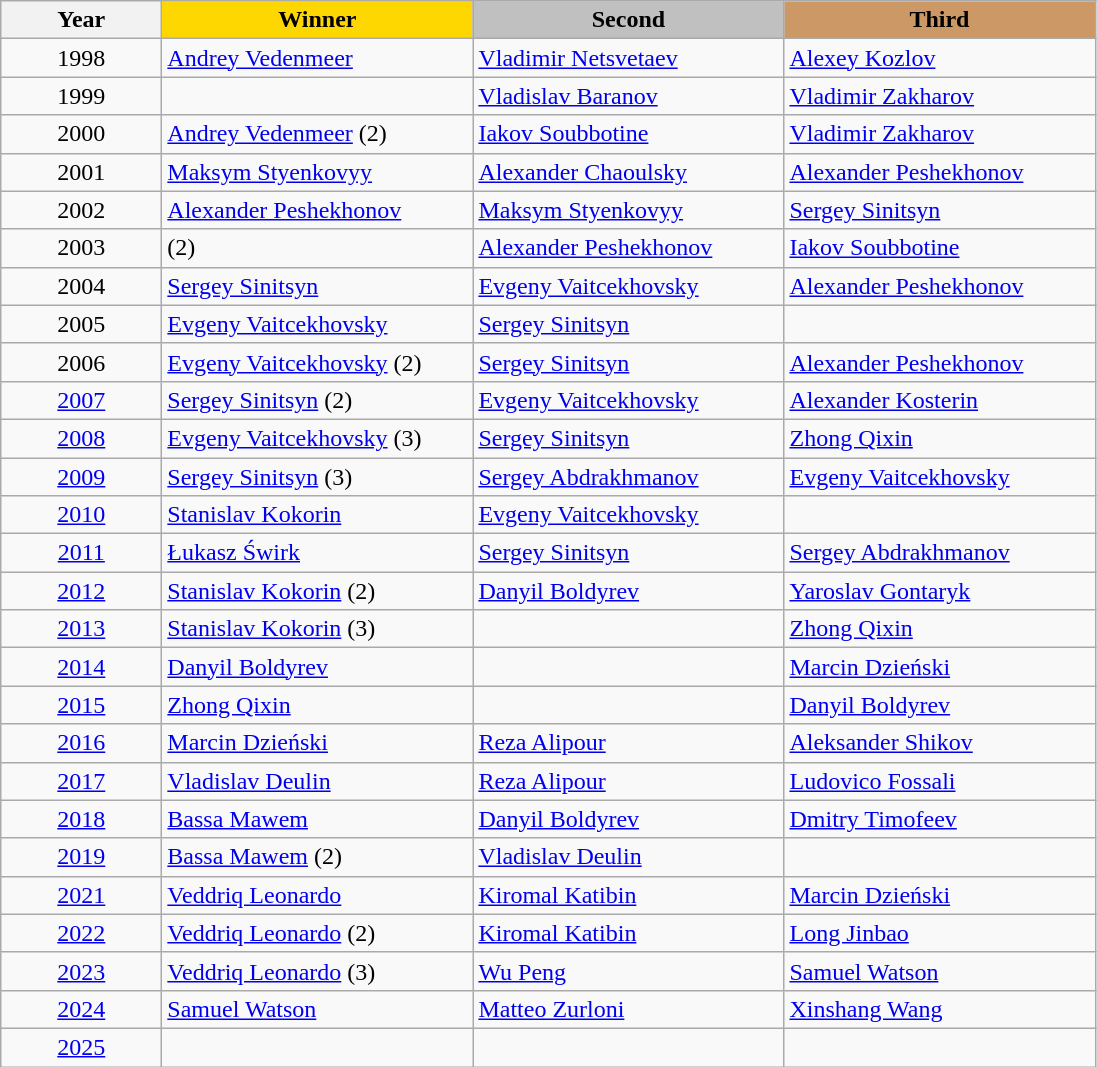<table class="wikitable">
<tr>
<th width="100">Year</th>
<th width="200" style="background:gold;">Winner</th>
<th width="200" style="background:silver;">Second</th>
<th width="200" style="background:#CC9966;">Third</th>
</tr>
<tr>
<td align="center">1998</td>
<td> <a href='#'>Andrey Vedenmeer</a></td>
<td> <a href='#'>Vladimir Netsvetaev</a></td>
<td> <a href='#'>Alexey Kozlov</a></td>
</tr>
<tr>
<td align="center">1999</td>
<td> </td>
<td> <a href='#'>Vladislav Baranov</a></td>
<td> <a href='#'>Vladimir Zakharov</a></td>
</tr>
<tr>
<td align="center">2000</td>
<td> <a href='#'>Andrey Vedenmeer</a> (2)</td>
<td> <a href='#'>Iakov Soubbotine</a></td>
<td> <a href='#'>Vladimir Zakharov</a></td>
</tr>
<tr>
<td align="center">2001</td>
<td> <a href='#'>Maksym Styenkovyy</a></td>
<td> <a href='#'>Alexander Chaoulsky</a></td>
<td> <a href='#'>Alexander Peshekhonov</a></td>
</tr>
<tr>
<td align="center">2002</td>
<td> <a href='#'>Alexander Peshekhonov</a></td>
<td> <a href='#'>Maksym Styenkovyy</a></td>
<td> <a href='#'>Sergey Sinitsyn</a></td>
</tr>
<tr>
<td align="center">2003</td>
<td>  (2)</td>
<td> <a href='#'>Alexander Peshekhonov</a></td>
<td> <a href='#'>Iakov Soubbotine</a></td>
</tr>
<tr>
<td align="center">2004</td>
<td> <a href='#'>Sergey Sinitsyn</a></td>
<td> <a href='#'>Evgeny Vaitcekhovsky</a></td>
<td> <a href='#'>Alexander Peshekhonov</a></td>
</tr>
<tr>
<td align="center">2005</td>
<td> <a href='#'>Evgeny Vaitcekhovsky</a></td>
<td> <a href='#'>Sergey Sinitsyn</a></td>
<td> </td>
</tr>
<tr>
<td align="center">2006</td>
<td> <a href='#'>Evgeny Vaitcekhovsky</a> (2)</td>
<td> <a href='#'>Sergey Sinitsyn</a></td>
<td> <a href='#'>Alexander Peshekhonov</a></td>
</tr>
<tr>
<td align="center"><a href='#'>2007</a></td>
<td> <a href='#'>Sergey Sinitsyn</a> (2)</td>
<td> <a href='#'>Evgeny Vaitcekhovsky</a></td>
<td> <a href='#'>Alexander Kosterin</a></td>
</tr>
<tr>
<td align="center"><a href='#'>2008</a></td>
<td> <a href='#'>Evgeny Vaitcekhovsky</a> (3)</td>
<td> <a href='#'>Sergey Sinitsyn</a></td>
<td> <a href='#'>Zhong Qixin</a></td>
</tr>
<tr>
<td align="center"><a href='#'>2009</a></td>
<td> <a href='#'>Sergey Sinitsyn</a> (3)</td>
<td> <a href='#'>Sergey Abdrakhmanov</a></td>
<td> <a href='#'>Evgeny Vaitcekhovsky</a></td>
</tr>
<tr>
<td align="center"><a href='#'>2010</a></td>
<td> <a href='#'>Stanislav Kokorin</a></td>
<td> <a href='#'>Evgeny Vaitcekhovsky</a></td>
<td> </td>
</tr>
<tr>
<td align="center"><a href='#'>2011</a></td>
<td> <a href='#'>Łukasz Świrk</a></td>
<td> <a href='#'>Sergey Sinitsyn</a></td>
<td> <a href='#'>Sergey Abdrakhmanov</a></td>
</tr>
<tr>
<td align="center"><a href='#'>2012</a></td>
<td> <a href='#'>Stanislav Kokorin</a> (2)</td>
<td> <a href='#'>Danyil Boldyrev</a></td>
<td> <a href='#'>Yaroslav Gontaryk</a></td>
</tr>
<tr>
<td align="center"><a href='#'>2013</a></td>
<td> <a href='#'>Stanislav Kokorin</a> (3)</td>
<td> </td>
<td> <a href='#'>Zhong Qixin</a></td>
</tr>
<tr>
<td align="center"><a href='#'>2014</a></td>
<td> <a href='#'>Danyil Boldyrev</a></td>
<td> </td>
<td> <a href='#'>Marcin Dzieński</a></td>
</tr>
<tr>
<td align="center"><a href='#'>2015</a></td>
<td> <a href='#'>Zhong Qixin</a></td>
<td> </td>
<td> <a href='#'>Danyil Boldyrev</a></td>
</tr>
<tr>
<td align="center"><a href='#'>2016</a></td>
<td> <a href='#'>Marcin Dzieński</a></td>
<td> <a href='#'>Reza Alipour</a></td>
<td> <a href='#'>Aleksander Shikov</a></td>
</tr>
<tr>
<td align="center"><a href='#'>2017</a></td>
<td> <a href='#'>Vladislav Deulin</a></td>
<td> <a href='#'>Reza Alipour</a></td>
<td> <a href='#'>Ludovico Fossali</a></td>
</tr>
<tr>
<td align="center"><a href='#'>2018</a></td>
<td> <a href='#'>Bassa Mawem</a></td>
<td> <a href='#'>Danyil Boldyrev</a></td>
<td> <a href='#'>Dmitry Timofeev</a></td>
</tr>
<tr>
<td align="center"><a href='#'>2019</a></td>
<td> <a href='#'>Bassa Mawem</a> (2)</td>
<td> <a href='#'>Vladislav Deulin</a></td>
<td> </td>
</tr>
<tr>
<td align="center"><a href='#'>2021</a></td>
<td> <a href='#'>Veddriq Leonardo</a></td>
<td> <a href='#'>Kiromal Katibin</a></td>
<td> <a href='#'>Marcin Dzieński</a></td>
</tr>
<tr>
<td align="center"><a href='#'>2022</a></td>
<td> <a href='#'>Veddriq Leonardo</a> (2)</td>
<td> <a href='#'>Kiromal Katibin</a></td>
<td> <a href='#'>Long Jinbao</a></td>
</tr>
<tr>
<td align="center"><a href='#'>2023</a></td>
<td> <a href='#'>Veddriq Leonardo</a> (3)</td>
<td> <a href='#'>Wu Peng</a></td>
<td> <a href='#'>Samuel Watson</a></td>
</tr>
<tr>
<td align="center"><a href='#'>2024</a></td>
<td> <a href='#'>Samuel Watson</a></td>
<td> <a href='#'>Matteo Zurloni</a></td>
<td> <a href='#'>Xinshang Wang</a></td>
</tr>
<tr>
<td align="center"><a href='#'>2025</a></td>
<td></td>
<td></td>
<td></td>
</tr>
</table>
